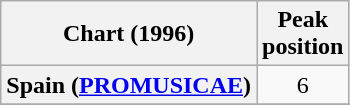<table class="wikitable sortable plainrowheaders" style="text-align:center;">
<tr>
<th scope="col">Chart (1996)</th>
<th scope="col">Peak<br>position</th>
</tr>
<tr>
<th scope="row">Spain (<a href='#'>PROMUSICAE</a>)</th>
<td>6</td>
</tr>
<tr>
</tr>
</table>
